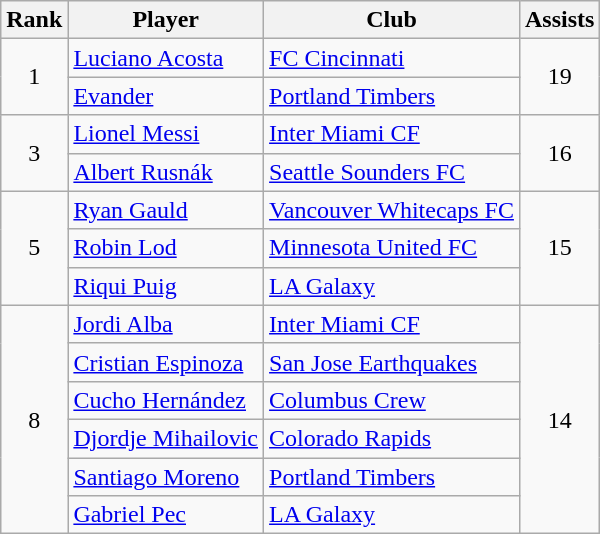<table class="wikitable" style="text-align:center">
<tr>
<th>Rank</th>
<th>Player</th>
<th>Club</th>
<th>Assists</th>
</tr>
<tr>
<td rowspan=2>1</td>
<td align="left"> <a href='#'>Luciano Acosta</a></td>
<td align="left"><a href='#'>FC Cincinnati</a></td>
<td rowspan=2>19</td>
</tr>
<tr>
<td align="left"> <a href='#'>Evander</a></td>
<td align="left"><a href='#'>Portland Timbers</a></td>
</tr>
<tr>
<td rowspan=2>3</td>
<td align="left"> <a href='#'>Lionel Messi</a></td>
<td align="left"><a href='#'>Inter Miami CF</a></td>
<td rowspan=2>16</td>
</tr>
<tr>
<td align="left"> <a href='#'>Albert Rusnák</a></td>
<td align="left"><a href='#'>Seattle Sounders FC</a></td>
</tr>
<tr>
<td rowspan=3>5</td>
<td align="left"> <a href='#'>Ryan Gauld</a></td>
<td align="left"><a href='#'>Vancouver Whitecaps FC</a></td>
<td rowspan=3>15</td>
</tr>
<tr>
<td align="left"> <a href='#'>Robin Lod</a></td>
<td align="left"><a href='#'>Minnesota United FC</a></td>
</tr>
<tr>
<td align="left"> <a href='#'>Riqui Puig</a></td>
<td align="left"><a href='#'>LA Galaxy</a></td>
</tr>
<tr>
<td rowspan=6>8</td>
<td align="left"> <a href='#'>Jordi Alba</a></td>
<td align="left"><a href='#'>Inter Miami CF</a></td>
<td rowspan=6>14</td>
</tr>
<tr>
<td align="left"> <a href='#'>Cristian Espinoza</a></td>
<td align="left"><a href='#'>San Jose Earthquakes</a></td>
</tr>
<tr>
<td align="left"> <a href='#'>Cucho Hernández</a></td>
<td align="left"><a href='#'>Columbus Crew</a></td>
</tr>
<tr>
<td align="left"> <a href='#'>Djordje Mihailovic</a></td>
<td align="left"><a href='#'>Colorado Rapids</a></td>
</tr>
<tr>
<td align="left"> <a href='#'>Santiago Moreno</a></td>
<td align="left"><a href='#'>Portland Timbers</a></td>
</tr>
<tr>
<td align="left"> <a href='#'>Gabriel Pec</a></td>
<td align="left"><a href='#'>LA Galaxy</a></td>
</tr>
</table>
